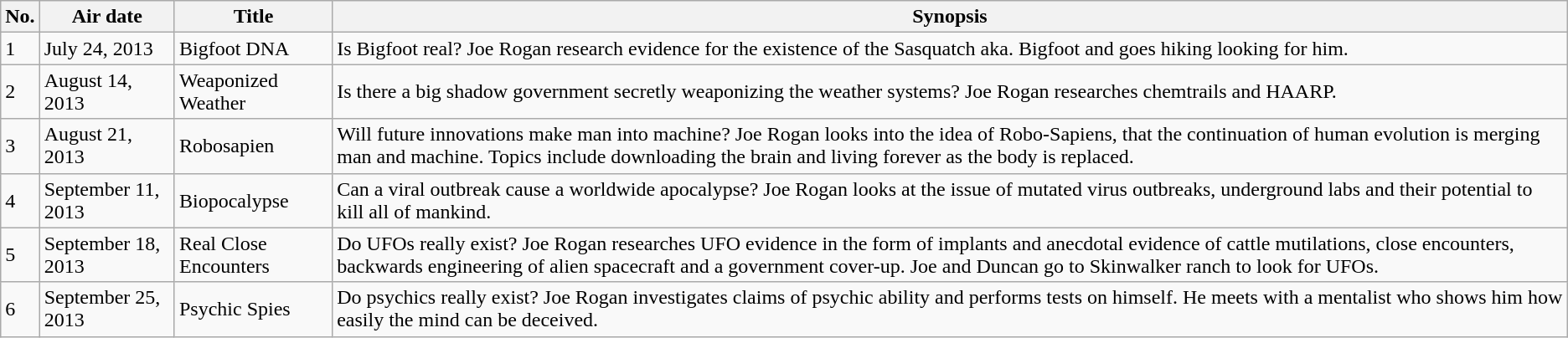<table class="wikitable">
<tr>
<th>No.</th>
<th>Air date </th>
<th>Title</th>
<th>Synopsis</th>
</tr>
<tr>
<td>1</td>
<td>July 24, 2013</td>
<td>Bigfoot DNA</td>
<td>Is Bigfoot real? Joe Rogan research evidence for the existence of the Sasquatch aka. Bigfoot and goes hiking looking for him.</td>
</tr>
<tr>
<td>2</td>
<td>August 14, 2013</td>
<td>Weaponized Weather</td>
<td>Is there a big shadow government secretly weaponizing the weather systems? Joe Rogan researches chemtrails and HAARP.</td>
</tr>
<tr>
<td>3</td>
<td>August 21, 2013</td>
<td>Robosapien</td>
<td>Will future innovations make man into machine? Joe Rogan looks into the idea of Robo-Sapiens, that the continuation of human evolution is merging man and machine. Topics include downloading the brain and living forever as the body is replaced.</td>
</tr>
<tr>
<td>4</td>
<td>September 11, 2013</td>
<td>Biopocalypse</td>
<td>Can a viral outbreak cause a worldwide apocalypse? Joe Rogan looks at the issue of mutated virus outbreaks, underground labs and their potential to kill all of mankind.</td>
</tr>
<tr>
<td>5</td>
<td>September 18, 2013</td>
<td>Real Close Encounters</td>
<td>Do UFOs really exist? Joe Rogan researches UFO evidence in the form of implants and anecdotal evidence of cattle mutilations, close encounters, backwards engineering of alien spacecraft and a government cover-up. Joe and Duncan go to Skinwalker ranch to look for UFOs.</td>
</tr>
<tr>
<td>6</td>
<td>September 25, 2013</td>
<td>Psychic Spies</td>
<td>Do psychics really exist? Joe Rogan investigates claims of psychic ability and performs tests on himself. He meets with a mentalist who shows him how easily the mind can be deceived.</td>
</tr>
</table>
